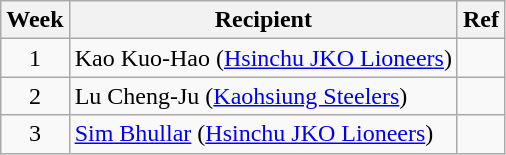<table class="wikitable sortable" style="text-align:left;">
<tr>
<th>Week</th>
<th>Recipient</th>
<th class=unsortable>Ref</th>
</tr>
<tr>
<td style="text-align:center;">1</td>
<td>Kao Kuo-Hao (<a href='#'>Hsinchu JKO Lioneers</a>)</td>
<td style="text-align:center;"></td>
</tr>
<tr>
<td style="text-align:center;">2</td>
<td>Lu Cheng-Ju (<a href='#'>Kaohsiung Steelers</a>)</td>
<td style="text-align:center;"></td>
</tr>
<tr>
<td style="text-align:center;">3</td>
<td><a href='#'>Sim Bhullar</a> (<a href='#'>Hsinchu JKO Lioneers</a>)</td>
<td style="text-align:center;"></td>
</tr>
</table>
